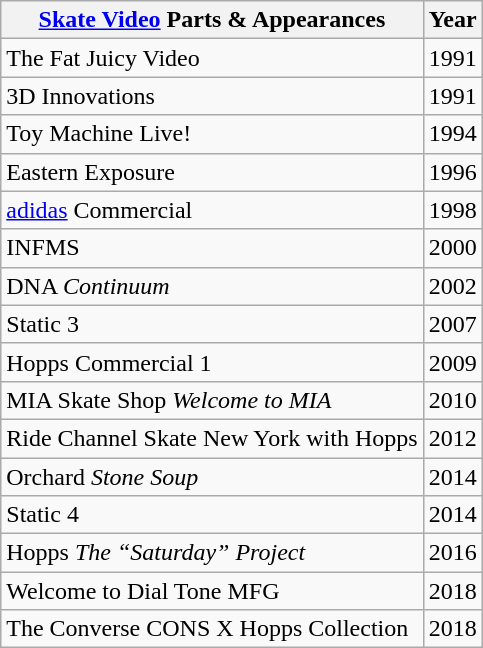<table class="wikitable">
<tr>
<th><a href='#'>Skate Video</a> Parts & Appearances</th>
<th>Year</th>
</tr>
<tr>
<td>The Fat Juicy Video</td>
<td>1991</td>
</tr>
<tr>
<td>3D Innovations</td>
<td>1991</td>
</tr>
<tr>
<td>Toy Machine Live!</td>
<td>1994</td>
</tr>
<tr>
<td>Eastern Exposure</td>
<td>1996</td>
</tr>
<tr>
<td><a href='#'>adidas</a> Commercial</td>
<td>1998</td>
</tr>
<tr>
<td>INFMS</td>
<td>2000</td>
</tr>
<tr>
<td>DNA <em>Continuum</em></td>
<td>2002</td>
</tr>
<tr>
<td>Static 3</td>
<td>2007</td>
</tr>
<tr>
<td>Hopps Commercial 1</td>
<td>2009</td>
</tr>
<tr>
<td>MIA Skate Shop <em>Welcome to MIA</em></td>
<td>2010</td>
</tr>
<tr>
<td>Ride Channel Skate New York with Hopps</td>
<td>2012</td>
</tr>
<tr>
<td>Orchard <em>Stone Soup</em></td>
<td>2014</td>
</tr>
<tr>
<td>Static 4</td>
<td>2014</td>
</tr>
<tr>
<td>Hopps <em>The “Saturday” Project</em></td>
<td>2016</td>
</tr>
<tr>
<td>Welcome to Dial Tone MFG</td>
<td>2018</td>
</tr>
<tr>
<td>The Converse CONS X Hopps Collection</td>
<td>2018</td>
</tr>
</table>
